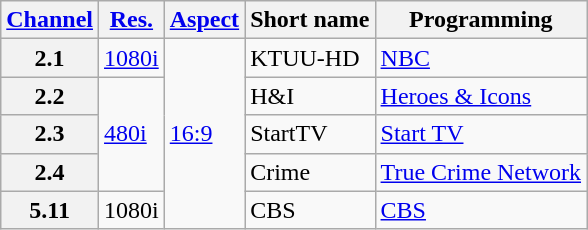<table class="wikitable">
<tr>
<th scope = "col"><a href='#'>Channel</a></th>
<th scope = "col"><a href='#'>Res.</a></th>
<th scope = "col"><a href='#'>Aspect</a></th>
<th scope = "col">Short name</th>
<th scope = "col">Programming</th>
</tr>
<tr>
<th scope = "row">2.1</th>
<td><a href='#'>1080i</a></td>
<td rowspan="5"><a href='#'>16:9</a></td>
<td>KTUU-HD</td>
<td><a href='#'>NBC</a></td>
</tr>
<tr>
<th scope = "row">2.2</th>
<td rowspan="3"><a href='#'>480i</a></td>
<td>H&I</td>
<td><a href='#'>Heroes & Icons</a></td>
</tr>
<tr>
<th scope = "row">2.3</th>
<td>StartTV</td>
<td><a href='#'>Start TV</a></td>
</tr>
<tr>
<th scope = "row">2.4</th>
<td>Crime</td>
<td><a href='#'>True Crime Network</a></td>
</tr>
<tr>
<th scope = "row">5.11</th>
<td>1080i</td>
<td>CBS</td>
<td><a href='#'>CBS</a></td>
</tr>
</table>
